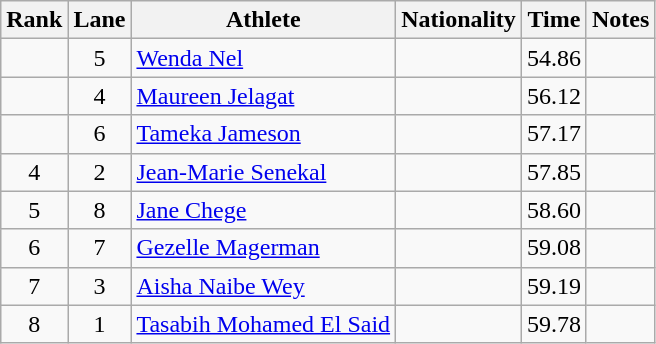<table class="wikitable sortable" style="text-align:center">
<tr>
<th>Rank</th>
<th>Lane</th>
<th>Athlete</th>
<th>Nationality</th>
<th>Time</th>
<th>Notes</th>
</tr>
<tr>
<td></td>
<td>5</td>
<td align="left"><a href='#'>Wenda Nel</a></td>
<td align=left></td>
<td>54.86</td>
<td></td>
</tr>
<tr>
<td></td>
<td>4</td>
<td align="left"><a href='#'>Maureen Jelagat</a></td>
<td align=left></td>
<td>56.12</td>
<td></td>
</tr>
<tr>
<td></td>
<td>6</td>
<td align="left"><a href='#'>Tameka Jameson</a></td>
<td align=left></td>
<td>57.17</td>
<td></td>
</tr>
<tr>
<td>4</td>
<td>2</td>
<td align="left"><a href='#'>Jean-Marie Senekal</a></td>
<td align=left></td>
<td>57.85</td>
<td></td>
</tr>
<tr>
<td>5</td>
<td>8</td>
<td align="left"><a href='#'>Jane Chege</a></td>
<td align=left></td>
<td>58.60</td>
<td></td>
</tr>
<tr>
<td>6</td>
<td>7</td>
<td align="left"><a href='#'>Gezelle Magerman</a></td>
<td align=left></td>
<td>59.08</td>
<td></td>
</tr>
<tr>
<td>7</td>
<td>3</td>
<td align="left"><a href='#'>Aisha Naibe Wey</a></td>
<td align=left></td>
<td>59.19</td>
<td></td>
</tr>
<tr>
<td>8</td>
<td>1</td>
<td align="left"><a href='#'>Tasabih Mohamed El Said</a></td>
<td align=left></td>
<td>59.78</td>
<td></td>
</tr>
</table>
